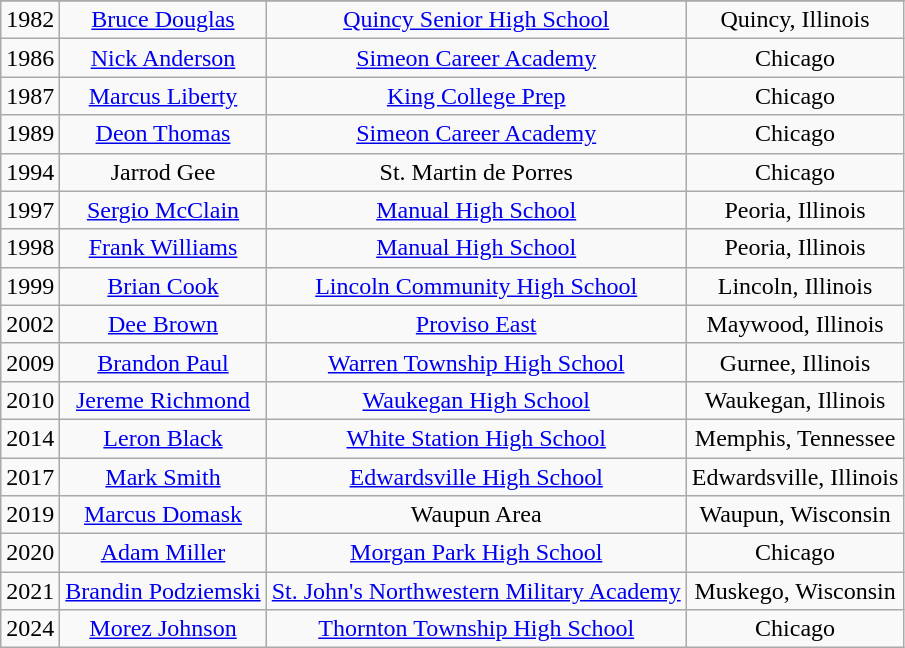<table class="wikitable sortable" style="text-align:center">
<tr>
</tr>
<tr>
<td>1982</td>
<td><a href='#'>Bruce Douglas</a></td>
<td><a href='#'>Quincy Senior High School</a></td>
<td>Quincy, Illinois</td>
</tr>
<tr>
<td>1986</td>
<td><a href='#'>Nick Anderson</a></td>
<td><a href='#'>Simeon Career Academy</a></td>
<td>Chicago</td>
</tr>
<tr>
<td>1987</td>
<td><a href='#'>Marcus Liberty</a></td>
<td><a href='#'>King College Prep</a></td>
<td>Chicago</td>
</tr>
<tr>
<td>1989</td>
<td><a href='#'>Deon Thomas</a></td>
<td><a href='#'>Simeon Career Academy</a></td>
<td>Chicago</td>
</tr>
<tr>
<td>1994</td>
<td>Jarrod Gee</td>
<td>St. Martin de Porres</td>
<td>Chicago</td>
</tr>
<tr>
<td>1997</td>
<td><a href='#'>Sergio McClain</a></td>
<td><a href='#'>Manual High School</a></td>
<td>Peoria, Illinois</td>
</tr>
<tr>
<td>1998</td>
<td><a href='#'>Frank Williams</a></td>
<td><a href='#'>Manual High School</a></td>
<td>Peoria, Illinois</td>
</tr>
<tr>
<td>1999</td>
<td><a href='#'>Brian Cook</a></td>
<td><a href='#'>Lincoln Community High School</a></td>
<td>Lincoln, Illinois</td>
</tr>
<tr>
<td>2002</td>
<td><a href='#'>Dee Brown</a></td>
<td><a href='#'>Proviso East</a></td>
<td>Maywood, Illinois</td>
</tr>
<tr>
<td>2009</td>
<td><a href='#'>Brandon Paul</a></td>
<td><a href='#'>Warren Township High School</a></td>
<td>Gurnee, Illinois</td>
</tr>
<tr>
<td>2010</td>
<td><a href='#'>Jereme Richmond</a></td>
<td><a href='#'>Waukegan High School</a></td>
<td>Waukegan, Illinois</td>
</tr>
<tr>
<td>2014</td>
<td><a href='#'>Leron Black</a></td>
<td><a href='#'>White Station High School</a></td>
<td>Memphis, Tennessee</td>
</tr>
<tr>
<td>2017</td>
<td><a href='#'>Mark Smith</a></td>
<td><a href='#'>Edwardsville High School</a></td>
<td>Edwardsville, Illinois</td>
</tr>
<tr>
<td>2019</td>
<td><a href='#'>Marcus Domask</a></td>
<td>Waupun Area</td>
<td>Waupun, Wisconsin</td>
</tr>
<tr>
<td>2020</td>
<td><a href='#'>Adam Miller</a></td>
<td><a href='#'>Morgan Park High School</a></td>
<td>Chicago</td>
</tr>
<tr>
<td>2021</td>
<td><a href='#'>Brandin Podziemski</a></td>
<td><a href='#'>St. John's Northwestern Military Academy</a></td>
<td>Muskego, Wisconsin</td>
</tr>
<tr>
<td>2024</td>
<td><a href='#'>Morez Johnson</a></td>
<td><a href='#'>Thornton Township High School</a></td>
<td>Chicago</td>
</tr>
</table>
